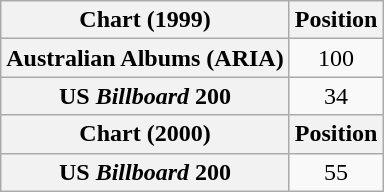<table class="wikitable plainrowheaders" style="text-align:center">
<tr>
<th scope="col">Chart (1999)</th>
<th scope="col">Position</th>
</tr>
<tr>
<th scope="row">Australian Albums (ARIA)</th>
<td>100</td>
</tr>
<tr>
<th scope="row">US <em>Billboard</em> 200</th>
<td>34</td>
</tr>
<tr>
<th scope="col">Chart (2000)</th>
<th scope="col">Position</th>
</tr>
<tr>
<th scope="row">US <em>Billboard</em> 200</th>
<td>55</td>
</tr>
</table>
